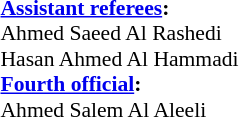<table style="width:100%; font-size:90%">
<tr>
<td><br><strong><a href='#'>Assistant referees</a>:</strong>
<br>Ahmed Saeed Al Rashedi
<br>Hasan Ahmed Al Hammadi
<br><strong><a href='#'>Fourth official</a>:</strong>
<br>Ahmed Salem Al Aleeli</td>
</tr>
</table>
